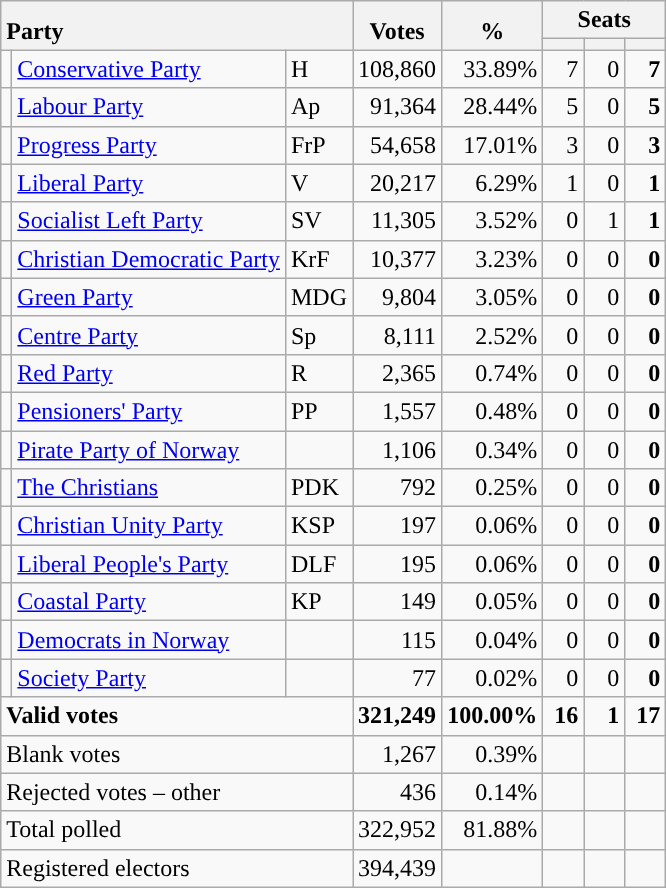<table class="wikitable" border="1" style="text-align:right;">
<tr>
<th style="text-align:left;" valign=bottom rowspan=2 colspan=3>Party</th>
<th align=center valign=bottom rowspan=2 width="50">Votes</th>
<th align=center valign=bottom rowspan=2 width="50">%</th>
<th colspan=3>Seats</th>
</tr>
<tr>
<th align=center valign=bottom width="20"><small></small></th>
<th align=center valign=bottom width="20"><small><a href='#'></a></small></th>
<th align=center valign=bottom width="20"><small></small></th>
</tr>
<tr>
<td style="color:inherit;background:"></td>
<td align=left><a href='#'>Conservative Party</a></td>
<td align=left>H</td>
<td>108,860</td>
<td>33.89%</td>
<td>7</td>
<td>0</td>
<td><strong>7</strong></td>
</tr>
<tr>
<td style="color:inherit;background:"></td>
<td align=left><a href='#'>Labour Party</a></td>
<td align=left>Ap</td>
<td>91,364</td>
<td>28.44%</td>
<td>5</td>
<td>0</td>
<td><strong>5</strong></td>
</tr>
<tr>
<td style="color:inherit;background:"></td>
<td align=left><a href='#'>Progress Party</a></td>
<td align=left>FrP</td>
<td>54,658</td>
<td>17.01%</td>
<td>3</td>
<td>0</td>
<td><strong>3</strong></td>
</tr>
<tr>
<td style="color:inherit;background:"></td>
<td align=left><a href='#'>Liberal Party</a></td>
<td align=left>V</td>
<td>20,217</td>
<td>6.29%</td>
<td>1</td>
<td>0</td>
<td><strong>1</strong></td>
</tr>
<tr>
<td style="color:inherit;background:"></td>
<td align=left><a href='#'>Socialist Left Party</a></td>
<td align=left>SV</td>
<td>11,305</td>
<td>3.52%</td>
<td>0</td>
<td>1</td>
<td><strong>1</strong></td>
</tr>
<tr>
<td style="color:inherit;background:"></td>
<td align=left><a href='#'>Christian Democratic Party</a></td>
<td align=left>KrF</td>
<td>10,377</td>
<td>3.23%</td>
<td>0</td>
<td>0</td>
<td><strong>0</strong></td>
</tr>
<tr>
<td style="color:inherit;background:"></td>
<td align=left><a href='#'>Green Party</a></td>
<td align=left>MDG</td>
<td>9,804</td>
<td>3.05%</td>
<td>0</td>
<td>0</td>
<td><strong>0</strong></td>
</tr>
<tr>
<td style="color:inherit;background:"></td>
<td align=left><a href='#'>Centre Party</a></td>
<td align=left>Sp</td>
<td>8,111</td>
<td>2.52%</td>
<td>0</td>
<td>0</td>
<td><strong>0</strong></td>
</tr>
<tr>
<td style="color:inherit;background:"></td>
<td align=left><a href='#'>Red Party</a></td>
<td align=left>R</td>
<td>2,365</td>
<td>0.74%</td>
<td>0</td>
<td>0</td>
<td><strong>0</strong></td>
</tr>
<tr>
<td style="color:inherit;background:"></td>
<td align=left><a href='#'>Pensioners' Party</a></td>
<td align=left>PP</td>
<td>1,557</td>
<td>0.48%</td>
<td>0</td>
<td>0</td>
<td><strong>0</strong></td>
</tr>
<tr>
<td style="color:inherit;background:"></td>
<td align=left><a href='#'>Pirate Party of Norway</a></td>
<td align=left></td>
<td>1,106</td>
<td>0.34%</td>
<td>0</td>
<td>0</td>
<td><strong>0</strong></td>
</tr>
<tr>
<td style="color:inherit;background:"></td>
<td align=left><a href='#'>The Christians</a></td>
<td align=left>PDK</td>
<td>792</td>
<td>0.25%</td>
<td>0</td>
<td>0</td>
<td><strong>0</strong></td>
</tr>
<tr>
<td style="color:inherit;background:"></td>
<td align=left><a href='#'>Christian Unity Party</a></td>
<td align=left>KSP</td>
<td>197</td>
<td>0.06%</td>
<td>0</td>
<td>0</td>
<td><strong>0</strong></td>
</tr>
<tr>
<td style="color:inherit;background:"></td>
<td align=left><a href='#'>Liberal People's Party</a></td>
<td align=left>DLF</td>
<td>195</td>
<td>0.06%</td>
<td>0</td>
<td>0</td>
<td><strong>0</strong></td>
</tr>
<tr>
<td style="color:inherit;background:"></td>
<td align=left><a href='#'>Coastal Party</a></td>
<td align=left>KP</td>
<td>149</td>
<td>0.05%</td>
<td>0</td>
<td>0</td>
<td><strong>0</strong></td>
</tr>
<tr>
<td style="color:inherit;background:"></td>
<td align=left><a href='#'>Democrats in Norway</a></td>
<td align=left></td>
<td>115</td>
<td>0.04%</td>
<td>0</td>
<td>0</td>
<td><strong>0</strong></td>
</tr>
<tr>
<td style="color:inherit;background:"></td>
<td align=left><a href='#'>Society Party</a></td>
<td align=left></td>
<td>77</td>
<td>0.02%</td>
<td>0</td>
<td>0</td>
<td><strong>0</strong></td>
</tr>
<tr style="font-weight:bold">
<td align=left colspan=3>Valid votes</td>
<td>321,249</td>
<td>100.00%</td>
<td>16</td>
<td>1</td>
<td>17</td>
</tr>
<tr>
<td align=left colspan=3>Blank votes</td>
<td>1,267</td>
<td>0.39%</td>
<td></td>
<td></td>
<td></td>
</tr>
<tr>
<td align=left colspan=3>Rejected votes – other</td>
<td>436</td>
<td>0.14%</td>
<td></td>
<td></td>
<td></td>
</tr>
<tr>
<td align=left colspan=3>Total polled</td>
<td>322,952</td>
<td>81.88%</td>
<td></td>
<td></td>
<td></td>
</tr>
<tr>
<td align=left colspan=3>Registered electors</td>
<td>394,439</td>
<td></td>
<td></td>
<td></td>
<td></td>
</tr>
</table>
